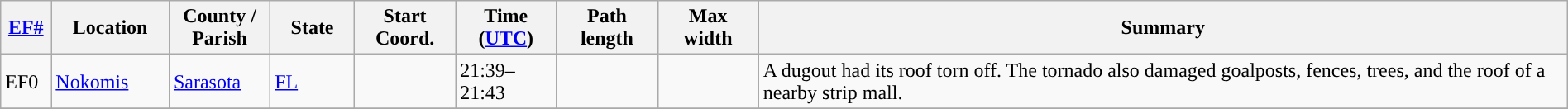<table class="wikitable sortable" style="width:100%;">
<tr>
<th scope="col"  style="width:3%; text-align:center;"><a href='#'>EF#</a></th>
<th scope="col"  style="width:7%; text-align:center;" class="unsortable">Location</th>
<th scope="col"  style="width:6%; text-align:center;" class="unsortable">County / Parish</th>
<th scope="col"  style="width:5%; text-align:center;">State</th>
<th scope="col"  style="width:6%; text-align:center;">Start Coord.</th>
<th scope="col"  style="width:6%; text-align:center;">Time (<a href='#'>UTC</a>)</th>
<th scope="col"  style="width:6%; text-align:center;">Path length</th>
<th scope="col"  style="width:6%; text-align:center;">Max width</th>
<th scope="col" class="unsortable" style="width:48%; text-align:center;">Summary</th>
</tr>
<tr>
<td>EF0</td>
<td><a href='#'>Nokomis</a></td>
<td><a href='#'>Sarasota</a></td>
<td><a href='#'>FL</a></td>
<td></td>
<td>21:39–21:43</td>
<td></td>
<td></td>
<td>A dugout had its roof torn off. The tornado also damaged goalposts, fences, trees, and the roof of a nearby strip mall.</td>
</tr>
<tr>
</tr>
</table>
